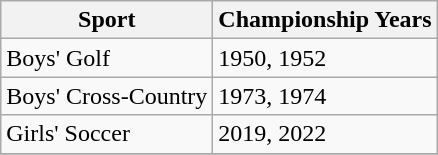<table class="wikitable">
<tr>
<th>Sport</th>
<th>Championship Years</th>
</tr>
<tr>
<td>Boys' Golf</td>
<td>1950, 1952</td>
</tr>
<tr>
<td>Boys' Cross-Country</td>
<td>1973, 1974</td>
</tr>
<tr>
<td>Girls' Soccer</td>
<td>2019, 2022</td>
</tr>
<tr>
</tr>
</table>
